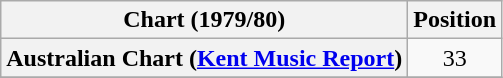<table class="wikitable sortable plainrowheaders">
<tr>
<th scope="col">Chart (1979/80)</th>
<th scope="col">Position</th>
</tr>
<tr>
<th scope="row">Australian Chart (<a href='#'>Kent Music Report</a>)</th>
<td style="text-align:center;">33</td>
</tr>
<tr>
</tr>
</table>
